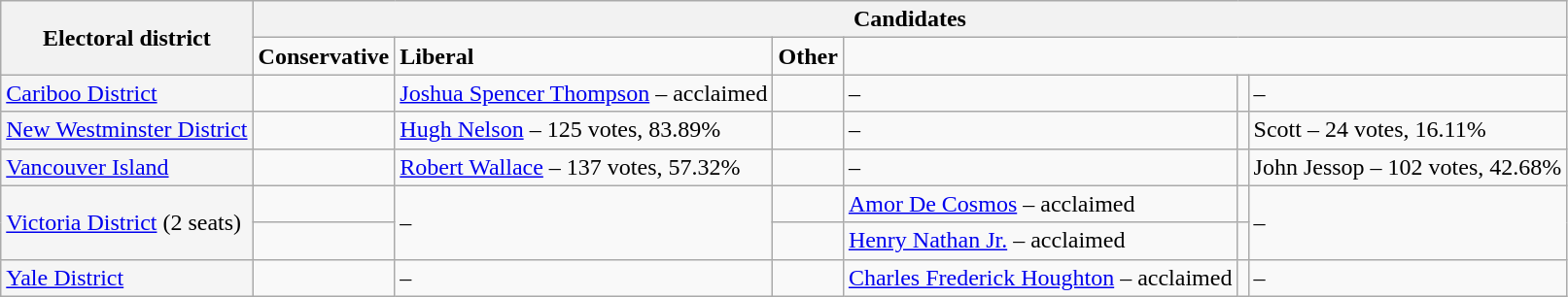<table class=wikitable style="text-align:left;">
<tr>
<th rowspan="2">Electoral district</th>
<th colspan="6">Candidates</th>
</tr>
<tr>
<td><strong>Conservative</strong></td>
<td><strong>Liberal</strong></td>
<td><strong>Other</strong></td>
</tr>
<tr>
<td style="background-color:whitesmoke"><a href='#'>Cariboo District</a></td>
<td></td>
<td><a href='#'>Joshua Spencer Thompson</a> – acclaimed</td>
<td></td>
<td>–</td>
<td></td>
<td>–</td>
</tr>
<tr>
<td style="background-color:whitesmoke"><a href='#'>New Westminster District</a></td>
<td></td>
<td><a href='#'>Hugh Nelson</a> – 125 votes, 83.89%</td>
<td></td>
<td>–</td>
<td></td>
<td>Scott – 24 votes, 16.11%</td>
</tr>
<tr>
<td style="background-color:whitesmoke"><a href='#'>Vancouver Island</a></td>
<td></td>
<td><a href='#'>Robert Wallace</a> – 137 votes, 57.32%</td>
<td></td>
<td>–</td>
<td></td>
<td>John Jessop – 102 votes, 42.68%</td>
</tr>
<tr>
<td style="background-color:whitesmoke" rowspan="2"><a href='#'>Victoria District</a> (2 seats)</td>
<td></td>
<td rowspan="2">–</td>
<td></td>
<td><a href='#'>Amor De Cosmos</a> – acclaimed</td>
<td></td>
<td rowspan="2">–</td>
</tr>
<tr>
<td></td>
<td></td>
<td><a href='#'>Henry Nathan Jr.</a> – acclaimed</td>
<td></td>
</tr>
<tr>
<td style="background-color:whitesmoke"><a href='#'>Yale District</a></td>
<td></td>
<td>–</td>
<td></td>
<td><a href='#'>Charles Frederick Houghton</a> – acclaimed</td>
<td></td>
<td>–</td>
</tr>
</table>
